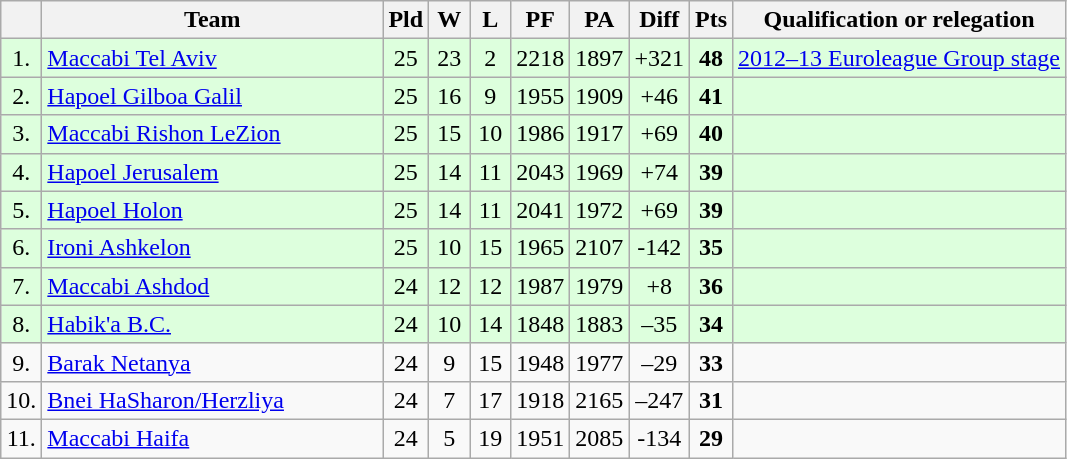<table class="wikitable sortable" style="text-align:center">
<tr>
<th width=15></th>
<th width=220>Team</th>
<th width=20>Pld</th>
<th width=20>W</th>
<th width=20>L</th>
<th width=20>PF</th>
<th width=20>PA</th>
<th width=30>Diff</th>
<th width=20>Pts</th>
<th>Qualification or relegation</th>
</tr>
<tr style="background:#dfd;">
<td>1.</td>
<td align=left><a href='#'>Maccabi Tel Aviv</a></td>
<td>25</td>
<td>23</td>
<td>2</td>
<td>2218</td>
<td>1897</td>
<td>+321</td>
<td><strong>48</strong></td>
<td><a href='#'>2012–13 Euroleague Group stage</a></td>
</tr>
<tr style="background:#dfd;">
<td>2.</td>
<td align=left><a href='#'>Hapoel Gilboa Galil</a></td>
<td>25</td>
<td>16</td>
<td>9</td>
<td>1955</td>
<td>1909</td>
<td>+46</td>
<td><strong>41</strong></td>
<td></td>
</tr>
<tr style="background:#dfd;">
<td>3.</td>
<td align=left><a href='#'>Maccabi Rishon LeZion</a></td>
<td>25</td>
<td>15</td>
<td>10</td>
<td>1986</td>
<td>1917</td>
<td>+69</td>
<td><strong>40</strong></td>
<td></td>
</tr>
<tr style="background:#dfd;">
<td>4.</td>
<td align=left><a href='#'>Hapoel Jerusalem</a></td>
<td>25</td>
<td>14</td>
<td>11</td>
<td>2043</td>
<td>1969</td>
<td>+74</td>
<td><strong>39</strong></td>
<td></td>
</tr>
<tr style="background:#dfd;">
<td>5.</td>
<td align=left><a href='#'>Hapoel Holon</a></td>
<td>25</td>
<td>14</td>
<td>11</td>
<td>2041</td>
<td>1972</td>
<td>+69</td>
<td><strong>39</strong></td>
<td></td>
</tr>
<tr style="background:#dfd;">
<td>6.</td>
<td align=left><a href='#'>Ironi Ashkelon</a></td>
<td>25</td>
<td>10</td>
<td>15</td>
<td>1965</td>
<td>2107</td>
<td>-142</td>
<td><strong>35</strong></td>
<td></td>
</tr>
<tr style="background:#dfd;">
<td>7.</td>
<td align=left><a href='#'>Maccabi Ashdod</a></td>
<td>24</td>
<td>12</td>
<td>12</td>
<td>1987</td>
<td>1979</td>
<td>+8</td>
<td><strong>36</strong></td>
<td></td>
</tr>
<tr style="background:#dfd;">
<td>8.</td>
<td align=left><a href='#'>Habik'a B.C.</a></td>
<td>24</td>
<td>10</td>
<td>14</td>
<td>1848</td>
<td>1883</td>
<td>–35</td>
<td><strong>34</strong></td>
<td></td>
</tr>
<tr>
<td>9.</td>
<td align=left><a href='#'>Barak Netanya</a></td>
<td>24</td>
<td>9</td>
<td>15</td>
<td>1948</td>
<td>1977</td>
<td>–29</td>
<td><strong>33</strong></td>
<td></td>
</tr>
<tr>
<td>10.</td>
<td align=left><a href='#'>Bnei HaSharon/Herzliya</a></td>
<td>24</td>
<td>7</td>
<td>17</td>
<td>1918</td>
<td>2165</td>
<td>–247</td>
<td><strong>31</strong></td>
<td></td>
</tr>
<tr>
<td>11.</td>
<td align=left><a href='#'>Maccabi Haifa</a></td>
<td>24</td>
<td>5</td>
<td>19</td>
<td>1951</td>
<td>2085</td>
<td>-134</td>
<td><strong>29</strong></td>
<td></td>
</tr>
</table>
